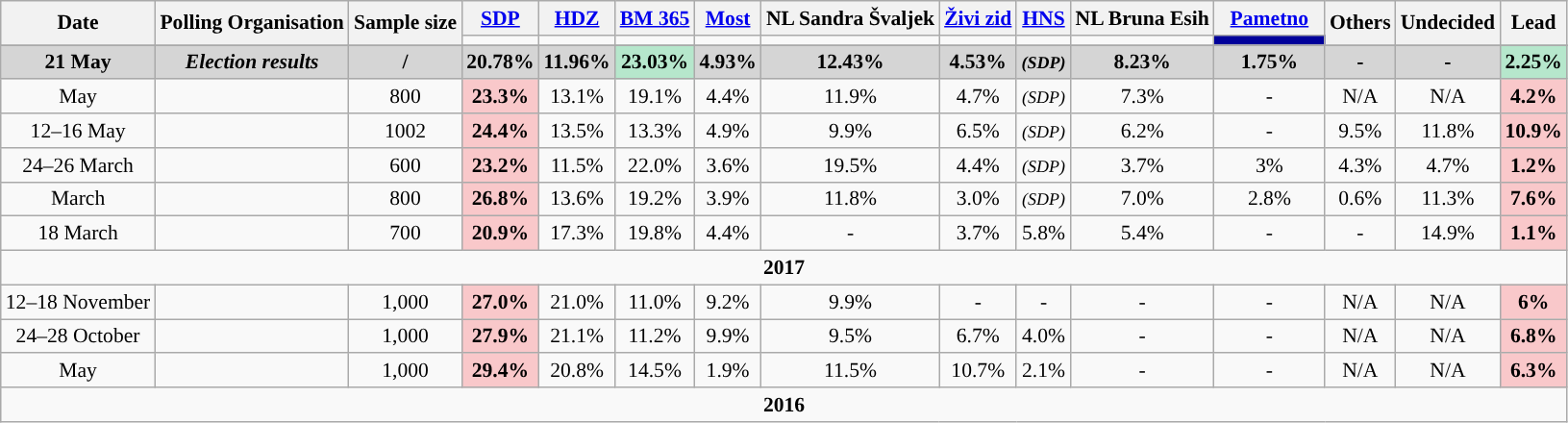<table class="wikitable" style="text-align:center; font-size:90%;">
<tr>
<th rowspan=2>Date</th>
<th rowspan=2>Polling Organisation</th>
<th rowspan=2>Sample size</th>
<th><a href='#'>SDP</a></th>
<th><a href='#'>HDZ</a></th>
<th><a href='#'>BM 365</a></th>
<th><a href='#'>Most</a></th>
<th>NL Sandra Švaljek</th>
<th><a href='#'>Živi zid</a></th>
<th><a href='#'>HNS</a></th>
<th>NL Bruna Esih</th>
<th><a href='#'>Pametno</a></th>
<th style="width:40px;" rowspan="2">Others</th>
<th style="width:40px;" rowspan="2">Undecided</th>
<th style="width:40px;" rowspan="2">Lead</th>
</tr>
<tr>
<td style="background: "></td>
<td style="background: "></td>
<td style="background: "></td>
<td style="background: "></td>
<td style="background: "></td>
<td style="background: "></td>
<td style="background: "></td>
<td style="background: "></td>
<th style="background-color:#00009a; width:70px;"></th>
</tr>
<tr>
</tr>
<tr style="background:#D5D5D5; font-weight:bold;">
<td>21 May</td>
<td><em>Election results</em></td>
<td>/</td>
<td>20.78%</td>
<td>11.96%</td>
<td style="background: #b6e7cc"><strong>23.03%</strong></td>
<td>4.93%</td>
<td>12.43%</td>
<td>4.53%</td>
<td><small><em>(SDP)</em></small></td>
<td>8.23%</td>
<td>1.75%</td>
<td>-</td>
<td>-</td>
<td style="background: #b6e7cc"><strong>2.25%</strong></td>
</tr>
<tr>
<td>May</td>
<td></td>
<td>800</td>
<td style="background: #F9C8CA"><strong>23.3%</strong></td>
<td>13.1%</td>
<td>19.1%</td>
<td>4.4%</td>
<td>11.9%</td>
<td>4.7%</td>
<td><small><em>(SDP)</em></small></td>
<td>7.3%</td>
<td>-</td>
<td>N/A</td>
<td>N/A</td>
<td style="background: #F9C8CA"><strong>4.2%</strong></td>
</tr>
<tr>
<td>12–16 May</td>
<td></td>
<td>1002</td>
<td style="background: #F9C8CA"><strong>24.4%</strong></td>
<td>13.5%</td>
<td>13.3%</td>
<td>4.9%</td>
<td>9.9%</td>
<td>6.5%</td>
<td><small><em>(SDP)</em></small></td>
<td>6.2%</td>
<td>-</td>
<td>9.5%</td>
<td>11.8%</td>
<td style="background: #F9C8CA"><strong>10.9%</strong></td>
</tr>
<tr>
<td>24–26 March</td>
<td></td>
<td>600</td>
<td style="background: #F9C8CA"><strong>23.2%</strong></td>
<td>11.5%</td>
<td>22.0%</td>
<td>3.6%</td>
<td>19.5%</td>
<td>4.4%</td>
<td><small><em>(SDP)</em></small></td>
<td>3.7%</td>
<td>3%</td>
<td>4.3%</td>
<td>4.7%</td>
<td style="background: #F9C8CA"><strong>1.2%</strong></td>
</tr>
<tr>
<td>March</td>
<td></td>
<td>800</td>
<td style="background: #F9C8CA"><strong>26.8%</strong></td>
<td>13.6%</td>
<td>19.2%</td>
<td>3.9%</td>
<td>11.8%</td>
<td>3.0%</td>
<td><small><em>(SDP)</em></small></td>
<td>7.0%</td>
<td>2.8%</td>
<td>0.6%</td>
<td>11.3%</td>
<td style="background: #F9C8CA"><strong>7.6%</strong></td>
</tr>
<tr>
<td>18 March</td>
<td></td>
<td>700</td>
<td style="background: #F9C8CA"><strong>20.9%</strong></td>
<td>17.3%</td>
<td>19.8%</td>
<td>4.4%</td>
<td>-</td>
<td>3.7%</td>
<td>5.8%</td>
<td>5.4%</td>
<td>-</td>
<td>-</td>
<td>14.9%</td>
<td style="background: #F9C8CA"><strong>1.1%</strong></td>
</tr>
<tr>
<td colspan="15"><strong>2017</strong></td>
</tr>
<tr>
<td>12–18 November</td>
<td></td>
<td>1,000</td>
<td style="background: #F9C8CA"><strong>27.0%</strong></td>
<td>21.0%</td>
<td>11.0%</td>
<td>9.2%</td>
<td>9.9%</td>
<td>-</td>
<td>-</td>
<td>-</td>
<td>-</td>
<td>N/A</td>
<td>N/A</td>
<td style="background: #F9C8CA"><strong>6%</strong></td>
</tr>
<tr>
<td>24–28 October</td>
<td></td>
<td>1,000</td>
<td style="background: #F9C8CA"><strong>27.9%</strong></td>
<td>21.1%</td>
<td>11.2%</td>
<td>9.9%</td>
<td>9.5%</td>
<td>6.7%</td>
<td>4.0%</td>
<td>-</td>
<td>-</td>
<td>N/A</td>
<td>N/A</td>
<td style="background: #F9C8CA"><strong>6.8%</strong></td>
</tr>
<tr>
<td>May</td>
<td></td>
<td>1,000</td>
<td style="background: #F9C8CA"><strong>29.4%</strong></td>
<td>20.8%</td>
<td>14.5%</td>
<td>1.9%</td>
<td>11.5%</td>
<td>10.7%</td>
<td>2.1%</td>
<td>-</td>
<td>-</td>
<td>N/A</td>
<td>N/A</td>
<td style="background: #F9C8CA"><strong>6.3%</strong></td>
</tr>
<tr>
<td colspan="15"><strong>2016</strong></td>
</tr>
</table>
